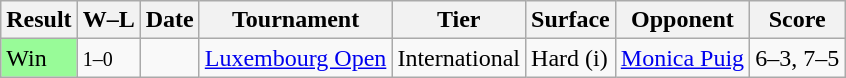<table class="sortable wikitable nowrap">
<tr>
<th>Result</th>
<th class="unsortable">W–L</th>
<th>Date</th>
<th>Tournament</th>
<th>Tier</th>
<th>Surface</th>
<th>Opponent</th>
<th class="unsortable">Score</th>
</tr>
<tr>
<td style="background:#98fb98;">Win</td>
<td><small>1–0</small></td>
<td><a href='#'></a></td>
<td><a href='#'>Luxembourg Open</a></td>
<td>International</td>
<td>Hard (i)</td>
<td> <a href='#'>Monica Puig</a></td>
<td>6–3, 7–5</td>
</tr>
</table>
